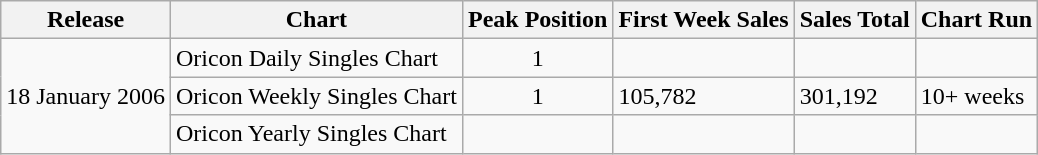<table class="wikitable">
<tr>
<th>Release</th>
<th>Chart</th>
<th>Peak Position</th>
<th>First Week Sales</th>
<th>Sales Total</th>
<th>Chart Run</th>
</tr>
<tr>
<td rowspan="3">18 January 2006</td>
<td>Oricon Daily Singles Chart</td>
<td align="center">1</td>
<td></td>
<td></td>
<td></td>
</tr>
<tr>
<td>Oricon Weekly Singles Chart</td>
<td align="center">1</td>
<td>105,782</td>
<td>301,192</td>
<td>10+ weeks</td>
</tr>
<tr>
<td>Oricon Yearly Singles Chart</td>
<td align="center"></td>
<td></td>
<td></td>
<td></td>
</tr>
</table>
